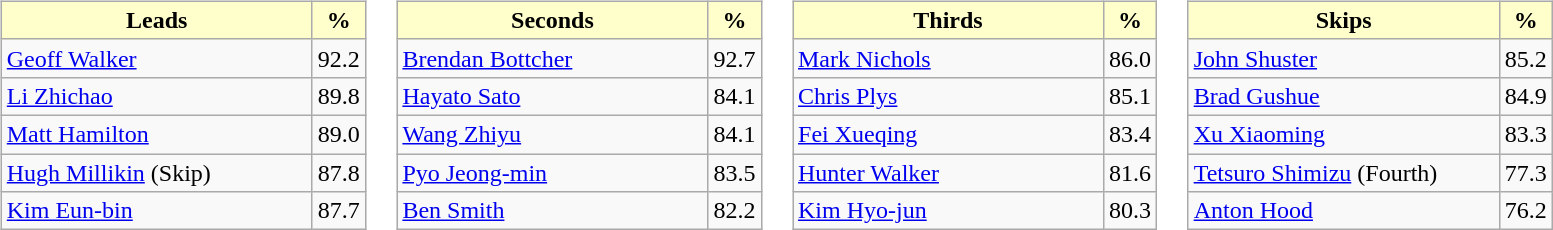<table>
<tr>
<td valign=top><br><table class="wikitable">
<tr>
<th style="background:#ffc; width:200px;">Leads</th>
<th style="background:#ffc;">%</th>
</tr>
<tr>
<td> <a href='#'>Geoff Walker</a></td>
<td>92.2</td>
</tr>
<tr>
<td> <a href='#'>Li Zhichao</a></td>
<td>89.8</td>
</tr>
<tr>
<td> <a href='#'>Matt Hamilton</a></td>
<td>89.0</td>
</tr>
<tr>
<td> <a href='#'>Hugh Millikin</a> (Skip)</td>
<td>87.8</td>
</tr>
<tr>
<td> <a href='#'>Kim Eun-bin</a></td>
<td>87.7</td>
</tr>
</table>
</td>
<td valign=top><br><table class="wikitable">
<tr>
<th style="background:#ffc; width:200px;">Seconds</th>
<th style="background:#ffc;">%</th>
</tr>
<tr>
<td> <a href='#'>Brendan Bottcher</a></td>
<td>92.7</td>
</tr>
<tr>
<td> <a href='#'>Hayato Sato</a></td>
<td>84.1</td>
</tr>
<tr>
<td> <a href='#'>Wang Zhiyu</a></td>
<td>84.1</td>
</tr>
<tr>
<td> <a href='#'>Pyo Jeong-min</a></td>
<td>83.5</td>
</tr>
<tr>
<td> <a href='#'>Ben Smith</a></td>
<td>82.2</td>
</tr>
</table>
</td>
<td valign=top><br><table class="wikitable">
<tr>
<th style="background:#ffc; width:200px;">Thirds</th>
<th style="background:#ffc;">%</th>
</tr>
<tr>
<td> <a href='#'>Mark Nichols</a></td>
<td>86.0</td>
</tr>
<tr>
<td> <a href='#'>Chris Plys</a></td>
<td>85.1</td>
</tr>
<tr>
<td> <a href='#'>Fei Xueqing</a></td>
<td>83.4</td>
</tr>
<tr>
<td> <a href='#'>Hunter Walker</a></td>
<td>81.6</td>
</tr>
<tr>
<td> <a href='#'>Kim Hyo-jun</a></td>
<td>80.3</td>
</tr>
</table>
</td>
<td valign=top><br><table class="wikitable">
<tr>
<th style="background:#ffc; width:200px;">Skips</th>
<th style="background:#ffc;">%</th>
</tr>
<tr>
<td> <a href='#'>John Shuster</a></td>
<td>85.2</td>
</tr>
<tr>
<td> <a href='#'>Brad Gushue</a></td>
<td>84.9</td>
</tr>
<tr>
<td> <a href='#'>Xu Xiaoming</a></td>
<td>83.3</td>
</tr>
<tr>
<td> <a href='#'>Tetsuro Shimizu</a> (Fourth)</td>
<td>77.3</td>
</tr>
<tr>
<td> <a href='#'>Anton Hood</a></td>
<td>76.2</td>
</tr>
</table>
</td>
</tr>
</table>
